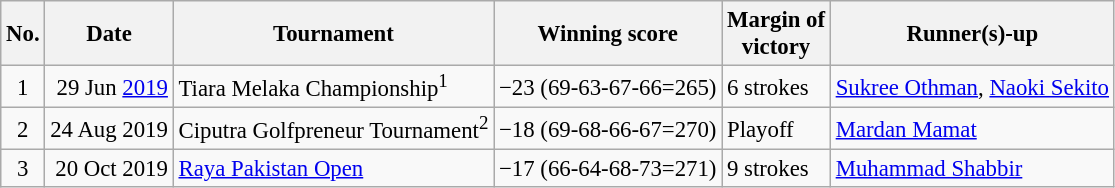<table class="wikitable" style="font-size:95%;">
<tr>
<th>No.</th>
<th>Date</th>
<th>Tournament</th>
<th>Winning score</th>
<th>Margin of<br>victory</th>
<th>Runner(s)-up</th>
</tr>
<tr>
<td align=center>1</td>
<td align=right>29 Jun <a href='#'>2019</a></td>
<td>Tiara Melaka Championship<sup>1</sup></td>
<td>−23 (69-63-67-66=265)</td>
<td>6 strokes</td>
<td> <a href='#'>Sukree Othman</a>,  <a href='#'>Naoki Sekito</a></td>
</tr>
<tr>
<td align=center>2</td>
<td align=right>24 Aug 2019</td>
<td>Ciputra Golfpreneur Tournament<sup>2</sup></td>
<td>−18 (69-68-66-67=270)</td>
<td>Playoff</td>
<td> <a href='#'>Mardan Mamat</a></td>
</tr>
<tr>
<td align=center>3</td>
<td align=right>20 Oct 2019</td>
<td><a href='#'>Raya Pakistan Open</a></td>
<td>−17 (66-64-68-73=271)</td>
<td>9 strokes</td>
<td> <a href='#'>Muhammad Shabbir</a></td>
</tr>
</table>
